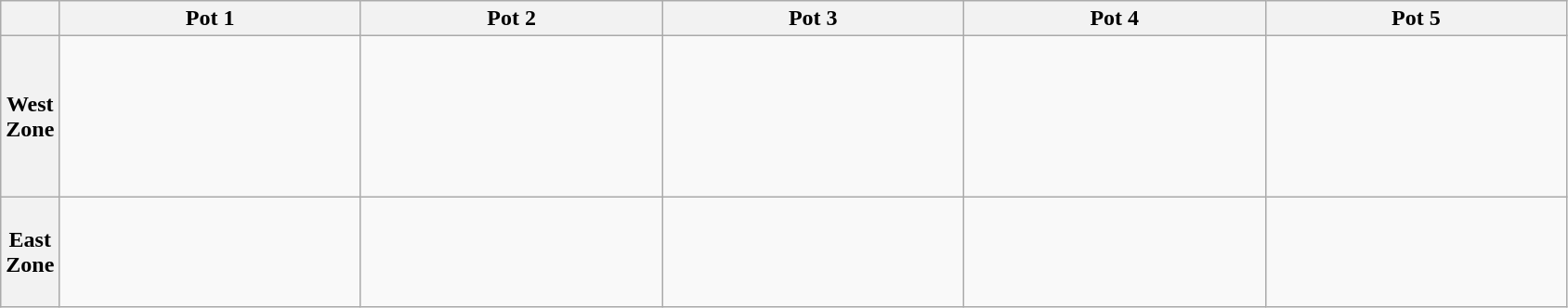<table class="wikitable" style="width:89%;">
<tr>
<th></th>
<th width=20%>Pot 1</th>
<th width=20%>Pot 2</th>
<th width=20%>Pot 3</th>
<th width=20%>Pot 4</th>
<th width=20%>Pot 5</th>
</tr>
<tr>
<th>West Zone<br></th>
<td valign=top><br><br>
<br>
<br>
<br>
<br>
</td>
<td valign=top><br><br>
<br>
<br>
<br>
<br>
</td>
<td valign=top><br><br>
<br>
<br>
<br>
<br>
</td>
<td valign=top><br><br>
<br>
<br>
<br>
<br>
</td>
<td valign=top><br></td>
</tr>
<tr>
<th>East Zone<br></th>
<td valign=top><br><br>
<br>
<br>
</td>
<td valign=top><br><br>
<br>
<br>
</td>
<td valign=top><br><br>
<br>
<br>
</td>
<td valign=top><br><br>
<br>
<br>
</td>
<td valign=top><br><br>
</td>
</tr>
</table>
